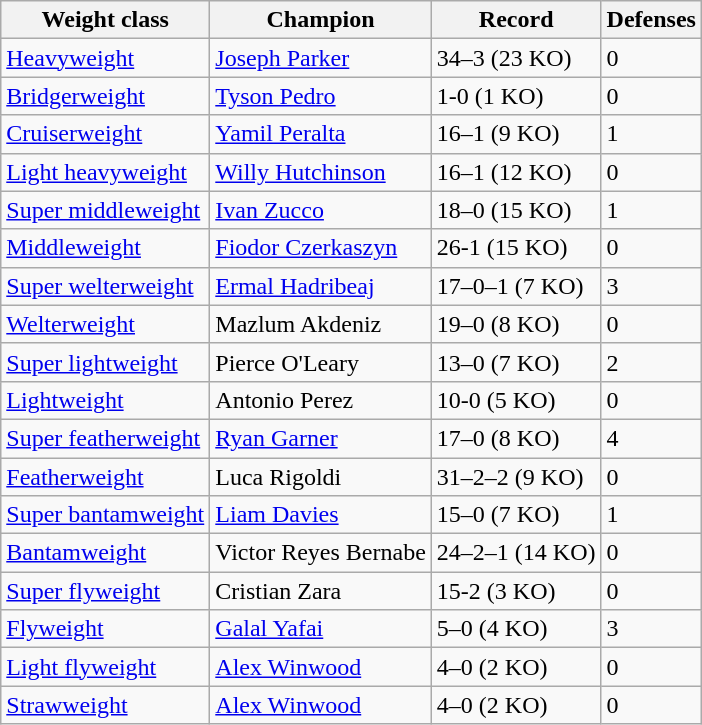<table class="wikitable">
<tr>
<th>Weight class</th>
<th>Champion</th>
<th>Record</th>
<th>Defenses</th>
</tr>
<tr>
<td><a href='#'>Heavyweight</a></td>
<td> <a href='#'>Joseph Parker</a></td>
<td>34–3 (23 KO)</td>
<td>0</td>
</tr>
<tr>
<td><a href='#'>Bridgerweight</a></td>
<td> <a href='#'>Tyson Pedro</a></td>
<td>1-0 (1 KO)</td>
<td>0</td>
</tr>
<tr>
<td><a href='#'>Cruiserweight</a></td>
<td> <a href='#'>Yamil Peralta</a></td>
<td>16–1 (9 KO)</td>
<td>1</td>
</tr>
<tr>
<td><a href='#'>Light heavyweight</a></td>
<td><a href='#'>Willy Hutchinson</a></td>
<td>16–1 (12 KO)</td>
<td>0</td>
</tr>
<tr>
<td><a href='#'>Super middleweight</a></td>
<td> <a href='#'>Ivan Zucco</a></td>
<td>18–0 (15 KO)</td>
<td>1</td>
</tr>
<tr>
<td><a href='#'>Middleweight</a></td>
<td> <a href='#'>Fiodor Czerkaszyn</a></td>
<td>26-1 (15 KO)</td>
<td>0</td>
</tr>
<tr>
<td><a href='#'>Super welterweight</a></td>
<td> <a href='#'>Ermal Hadribeaj</a></td>
<td>17–0–1 (7 KO)</td>
<td>3</td>
</tr>
<tr>
<td><a href='#'>Welterweight</a></td>
<td> Mazlum Akdeniz</td>
<td>19–0 (8 KO)</td>
<td>0</td>
</tr>
<tr>
<td><a href='#'>Super lightweight</a></td>
<td> Pierce O'Leary</td>
<td>13–0 (7 KO)</td>
<td>2</td>
</tr>
<tr>
<td><a href='#'>Lightweight</a></td>
<td> Antonio Perez</td>
<td>10-0 (5 KO)</td>
<td>0</td>
</tr>
<tr>
<td><a href='#'>Super featherweight</a></td>
<td> <a href='#'>Ryan Garner</a></td>
<td>17–0 (8 KO)</td>
<td>4</td>
</tr>
<tr>
<td><a href='#'>Featherweight</a></td>
<td> Luca Rigoldi</td>
<td>31–2–2 (9 KO)</td>
<td>0</td>
</tr>
<tr>
<td><a href='#'>Super bantamweight</a></td>
<td> <a href='#'>Liam Davies</a></td>
<td>15–0 (7 KO)</td>
<td>1</td>
</tr>
<tr>
<td><a href='#'>Bantamweight</a></td>
<td> Victor Reyes Bernabe</td>
<td>24–2–1 (14 KO)</td>
<td>0</td>
</tr>
<tr>
<td><a href='#'>Super flyweight</a></td>
<td> Cristian Zara</td>
<td>15-2 (3 KO)</td>
<td>0</td>
</tr>
<tr>
<td><a href='#'>Flyweight</a></td>
<td> <a href='#'>Galal Yafai</a></td>
<td>5–0 (4 KO)</td>
<td>3</td>
</tr>
<tr>
<td><a href='#'>Light flyweight</a></td>
<td> <a href='#'>Alex Winwood</a></td>
<td>4–0 (2 KO)</td>
<td>0</td>
</tr>
<tr>
<td><a href='#'>Strawweight</a></td>
<td> <a href='#'>Alex Winwood</a></td>
<td>4–0 (2 KO)</td>
<td>0</td>
</tr>
</table>
